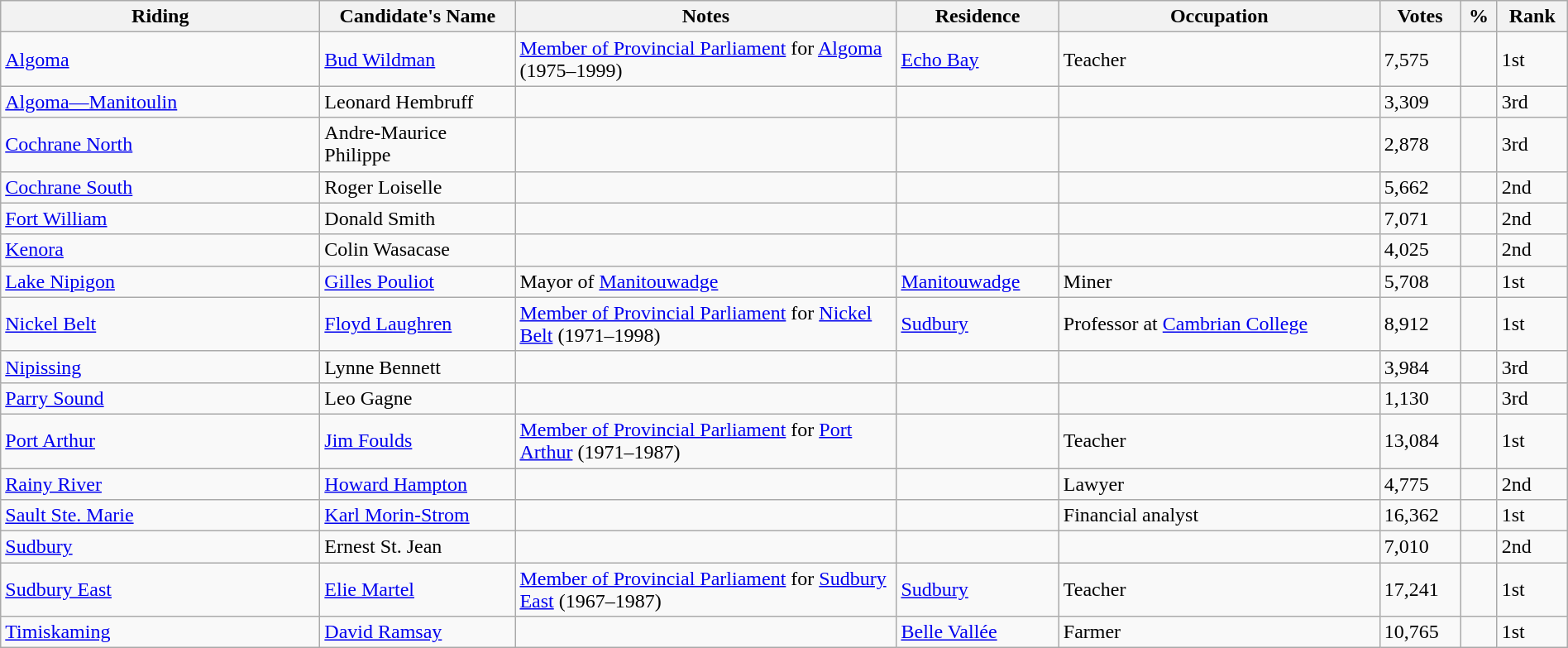<table class="wikitable sortable" width="100%">
<tr>
<th style="width:250px;">Riding<br></th>
<th style="width:150px;">Candidate's Name</th>
<th style="width:300px;">Notes</th>
<th>Residence</th>
<th>Occupation</th>
<th>Votes</th>
<th>%</th>
<th>Rank</th>
</tr>
<tr>
<td><a href='#'>Algoma</a></td>
<td><a href='#'>Bud Wildman</a></td>
<td><a href='#'>Member of Provincial Parliament</a> for <a href='#'>Algoma</a> (1975–1999)</td>
<td><a href='#'>Echo Bay</a></td>
<td>Teacher</td>
<td>7,575</td>
<td></td>
<td>1st</td>
</tr>
<tr>
<td><a href='#'>Algoma—Manitoulin</a></td>
<td>Leonard Hembruff</td>
<td></td>
<td></td>
<td></td>
<td>3,309</td>
<td></td>
<td>3rd</td>
</tr>
<tr>
<td><a href='#'>Cochrane North</a></td>
<td>Andre-Maurice Philippe</td>
<td></td>
<td></td>
<td></td>
<td>2,878</td>
<td></td>
<td>3rd</td>
</tr>
<tr>
<td><a href='#'>Cochrane South</a></td>
<td>Roger Loiselle</td>
<td></td>
<td></td>
<td></td>
<td>5,662</td>
<td></td>
<td>2nd</td>
</tr>
<tr>
<td><a href='#'>Fort William</a></td>
<td>Donald Smith</td>
<td></td>
<td></td>
<td></td>
<td>7,071</td>
<td></td>
<td>2nd</td>
</tr>
<tr>
<td><a href='#'>Kenora</a></td>
<td>Colin Wasacase</td>
<td></td>
<td></td>
<td></td>
<td>4,025</td>
<td></td>
<td>2nd</td>
</tr>
<tr>
<td><a href='#'>Lake Nipigon</a></td>
<td><a href='#'>Gilles Pouliot</a></td>
<td>Mayor of <a href='#'>Manitouwadge</a></td>
<td><a href='#'>Manitouwadge</a></td>
<td>Miner</td>
<td>5,708</td>
<td></td>
<td>1st</td>
</tr>
<tr>
<td><a href='#'>Nickel Belt</a></td>
<td><a href='#'>Floyd Laughren</a></td>
<td><a href='#'>Member of Provincial Parliament</a> for <a href='#'>Nickel Belt</a> (1971–1998)</td>
<td><a href='#'>Sudbury</a></td>
<td>Professor at <a href='#'>Cambrian College</a></td>
<td>8,912</td>
<td></td>
<td>1st</td>
</tr>
<tr>
<td><a href='#'>Nipissing</a></td>
<td>Lynne Bennett</td>
<td></td>
<td></td>
<td></td>
<td>3,984</td>
<td></td>
<td>3rd</td>
</tr>
<tr>
<td><a href='#'>Parry Sound</a></td>
<td>Leo Gagne</td>
<td></td>
<td></td>
<td></td>
<td>1,130</td>
<td></td>
<td>3rd</td>
</tr>
<tr>
<td><a href='#'>Port Arthur</a></td>
<td><a href='#'>Jim Foulds</a></td>
<td><a href='#'>Member of Provincial Parliament</a> for <a href='#'>Port Arthur</a> (1971–1987)</td>
<td></td>
<td>Teacher</td>
<td>13,084</td>
<td></td>
<td>1st</td>
</tr>
<tr>
<td><a href='#'>Rainy River</a></td>
<td><a href='#'>Howard Hampton</a></td>
<td></td>
<td></td>
<td>Lawyer</td>
<td>4,775</td>
<td></td>
<td>2nd</td>
</tr>
<tr>
<td><a href='#'>Sault Ste. Marie</a></td>
<td><a href='#'>Karl Morin-Strom</a></td>
<td></td>
<td></td>
<td>Financial analyst</td>
<td>16,362</td>
<td></td>
<td>1st</td>
</tr>
<tr>
<td><a href='#'>Sudbury</a></td>
<td>Ernest St. Jean</td>
<td></td>
<td></td>
<td></td>
<td>7,010</td>
<td></td>
<td>2nd</td>
</tr>
<tr>
<td><a href='#'>Sudbury East</a></td>
<td><a href='#'>Elie Martel</a></td>
<td><a href='#'>Member of Provincial Parliament</a> for <a href='#'>Sudbury East</a> (1967–1987)</td>
<td><a href='#'>Sudbury</a></td>
<td>Teacher</td>
<td>17,241</td>
<td></td>
<td>1st</td>
</tr>
<tr>
<td><a href='#'>Timiskaming</a></td>
<td><a href='#'>David Ramsay</a></td>
<td></td>
<td><a href='#'>Belle Vallée</a></td>
<td>Farmer</td>
<td>10,765</td>
<td></td>
<td>1st</td>
</tr>
</table>
